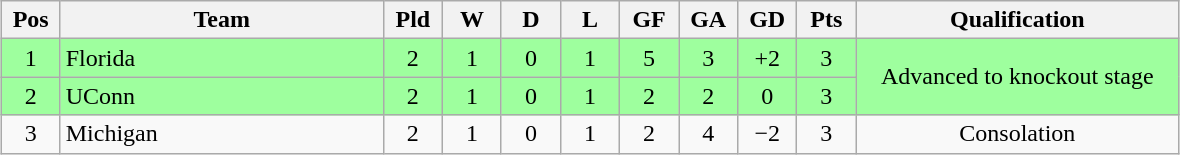<table class="wikitable" style="text-align:center; margin: 1em auto">
<tr>
<th style="width:2em">Pos</th>
<th style="width:13em">Team</th>
<th style="width:2em">Pld</th>
<th style="width:2em">W</th>
<th style="width:2em">D</th>
<th style="width:2em">L</th>
<th style="width:2em">GF</th>
<th style="width:2em">GA</th>
<th style="width:2em">GD</th>
<th style="width:2em">Pts</th>
<th style="width:13em">Qualification</th>
</tr>
<tr bgcolor="#9eff9e">
<td>1</td>
<td style="text-align:left">Florida</td>
<td>2</td>
<td>1</td>
<td>0</td>
<td>1</td>
<td>5</td>
<td>3</td>
<td>+2</td>
<td>3</td>
<td rowspan="2">Advanced to knockout stage</td>
</tr>
<tr bgcolor="#9eff9e">
<td>2</td>
<td style="text-align:left">UConn</td>
<td>2</td>
<td>1</td>
<td>0</td>
<td>1</td>
<td>2</td>
<td>2</td>
<td>0</td>
<td>3</td>
</tr>
<tr>
<td>3</td>
<td style="text-align:left">Michigan</td>
<td>2</td>
<td>1</td>
<td>0</td>
<td>1</td>
<td>2</td>
<td>4</td>
<td>−2</td>
<td>3</td>
<td>Consolation</td>
</tr>
</table>
